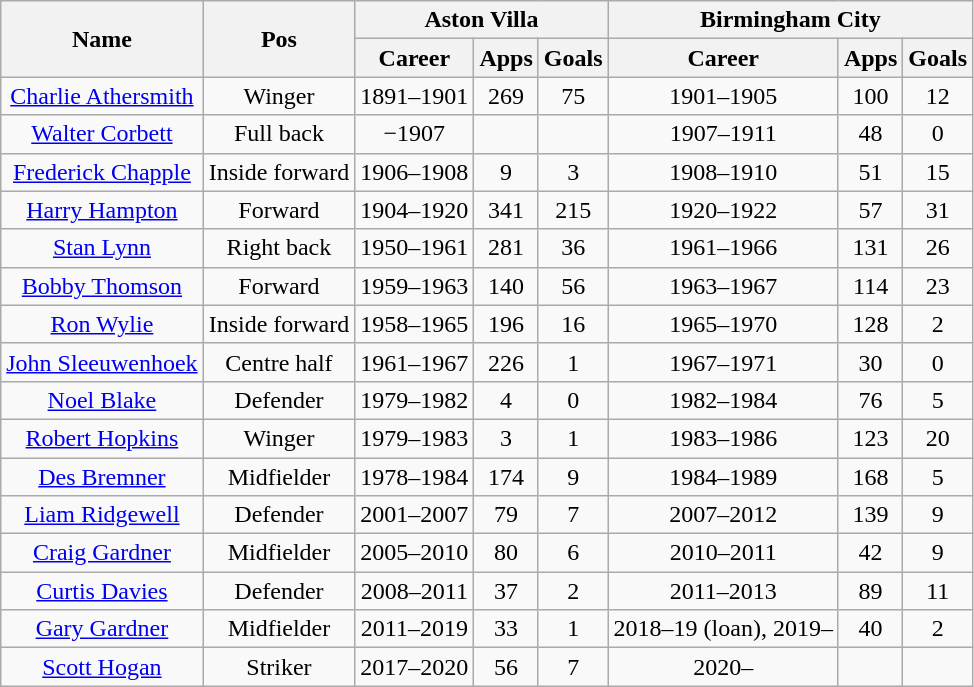<table class="wikitable" style="text-align: center">
<tr>
<th rowspan=2>Name</th>
<th rowspan=2>Pos</th>
<th colspan=3>Aston Villa</th>
<th colspan=3>Birmingham City</th>
</tr>
<tr>
<th>Career</th>
<th>Apps</th>
<th>Goals</th>
<th>Career</th>
<th>Apps</th>
<th>Goals</th>
</tr>
<tr>
<td><a href='#'>Charlie Athersmith</a></td>
<td>Winger</td>
<td>1891–1901</td>
<td>269</td>
<td>75</td>
<td>1901–1905</td>
<td>100</td>
<td>12</td>
</tr>
<tr>
<td><a href='#'>Walter Corbett</a></td>
<td>Full back</td>
<td>−1907</td>
<td></td>
<td></td>
<td>1907–1911</td>
<td>48</td>
<td>0</td>
</tr>
<tr>
<td><a href='#'>Frederick Chapple</a></td>
<td>Inside forward</td>
<td>1906–1908</td>
<td>9</td>
<td>3</td>
<td>1908–1910</td>
<td>51</td>
<td>15</td>
</tr>
<tr>
<td><a href='#'>Harry Hampton</a></td>
<td>Forward</td>
<td>1904–1920</td>
<td>341</td>
<td>215</td>
<td>1920–1922</td>
<td>57</td>
<td>31</td>
</tr>
<tr>
<td><a href='#'>Stan Lynn</a></td>
<td>Right back</td>
<td>1950–1961</td>
<td>281</td>
<td>36</td>
<td>1961–1966</td>
<td>131</td>
<td>26</td>
</tr>
<tr>
<td><a href='#'>Bobby Thomson</a></td>
<td>Forward</td>
<td>1959–1963</td>
<td>140</td>
<td>56</td>
<td>1963–1967</td>
<td>114</td>
<td>23</td>
</tr>
<tr>
<td><a href='#'>Ron Wylie</a></td>
<td>Inside forward</td>
<td>1958–1965</td>
<td>196</td>
<td>16</td>
<td>1965–1970</td>
<td>128</td>
<td>2</td>
</tr>
<tr>
<td><a href='#'>John Sleeuwenhoek</a></td>
<td>Centre half</td>
<td>1961–1967</td>
<td>226</td>
<td>1</td>
<td>1967–1971</td>
<td>30</td>
<td>0</td>
</tr>
<tr>
<td><a href='#'>Noel Blake</a></td>
<td>Defender</td>
<td>1979–1982</td>
<td>4</td>
<td>0</td>
<td>1982–1984</td>
<td>76</td>
<td>5</td>
</tr>
<tr>
<td><a href='#'>Robert Hopkins</a></td>
<td>Winger</td>
<td>1979–1983</td>
<td>3</td>
<td>1</td>
<td>1983–1986</td>
<td>123</td>
<td>20</td>
</tr>
<tr>
<td><a href='#'>Des Bremner</a></td>
<td>Midfielder</td>
<td>1978–1984</td>
<td>174</td>
<td>9</td>
<td>1984–1989</td>
<td>168</td>
<td>5</td>
</tr>
<tr>
<td><a href='#'>Liam Ridgewell</a></td>
<td>Defender</td>
<td>2001–2007</td>
<td>79</td>
<td>7</td>
<td>2007–2012</td>
<td>139</td>
<td>9</td>
</tr>
<tr>
<td><a href='#'>Craig Gardner</a></td>
<td>Midfielder</td>
<td>2005–2010</td>
<td>80</td>
<td>6</td>
<td>2010–2011</td>
<td>42</td>
<td>9</td>
</tr>
<tr>
<td><a href='#'>Curtis Davies</a></td>
<td>Defender</td>
<td>2008–2011</td>
<td>37</td>
<td>2</td>
<td>2011–2013</td>
<td>89</td>
<td>11</td>
</tr>
<tr>
<td><a href='#'>Gary Gardner</a></td>
<td>Midfielder</td>
<td>2011–2019</td>
<td>33</td>
<td>1</td>
<td>2018–19 (loan), 2019–</td>
<td>40</td>
<td>2</td>
</tr>
<tr>
<td><a href='#'>Scott Hogan</a></td>
<td>Striker</td>
<td>2017–2020</td>
<td>56</td>
<td>7</td>
<td>2020–</td>
<td></td>
<td></td>
</tr>
</table>
